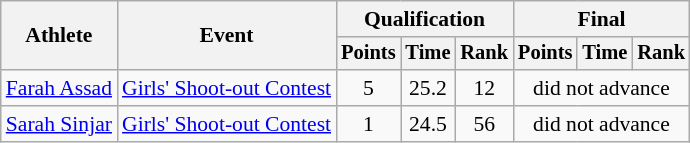<table class="wikitable" style="font-size:90%;">
<tr>
<th rowspan=2>Athlete</th>
<th rowspan=2>Event</th>
<th colspan=3>Qualification</th>
<th colspan=3>Final</th>
</tr>
<tr style="font-size:95%">
<th>Points</th>
<th>Time</th>
<th>Rank</th>
<th>Points</th>
<th>Time</th>
<th>Rank</th>
</tr>
<tr align=center>
<td align=left><a href='#'>Farah Assad</a></td>
<td align=left><a href='#'>Girls' Shoot-out Contest</a></td>
<td>5</td>
<td>25.2</td>
<td>12</td>
<td colspan=3>did not advance</td>
</tr>
<tr align=center>
<td align=left><a href='#'>Sarah Sinjar</a></td>
<td align=left><a href='#'>Girls' Shoot-out Contest</a></td>
<td>1</td>
<td>24.5</td>
<td>56</td>
<td colspan=3>did not advance</td>
</tr>
</table>
